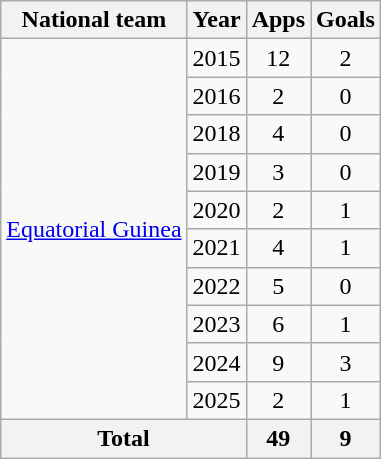<table class="wikitable" style="text-align:center">
<tr>
<th>National team</th>
<th>Year</th>
<th>Apps</th>
<th>Goals</th>
</tr>
<tr>
<td rowspan="10"><a href='#'>Equatorial Guinea</a></td>
<td>2015</td>
<td>12</td>
<td>2</td>
</tr>
<tr>
<td>2016</td>
<td>2</td>
<td>0</td>
</tr>
<tr>
<td>2018</td>
<td>4</td>
<td>0</td>
</tr>
<tr>
<td>2019</td>
<td>3</td>
<td>0</td>
</tr>
<tr>
<td>2020</td>
<td>2</td>
<td>1</td>
</tr>
<tr>
<td>2021</td>
<td>4</td>
<td>1</td>
</tr>
<tr>
<td>2022</td>
<td>5</td>
<td>0</td>
</tr>
<tr>
<td>2023</td>
<td>6</td>
<td>1</td>
</tr>
<tr>
<td>2024</td>
<td>9</td>
<td>3</td>
</tr>
<tr>
<td>2025</td>
<td>2</td>
<td>1</td>
</tr>
<tr>
<th colspan="2">Total</th>
<th>49</th>
<th>9</th>
</tr>
</table>
